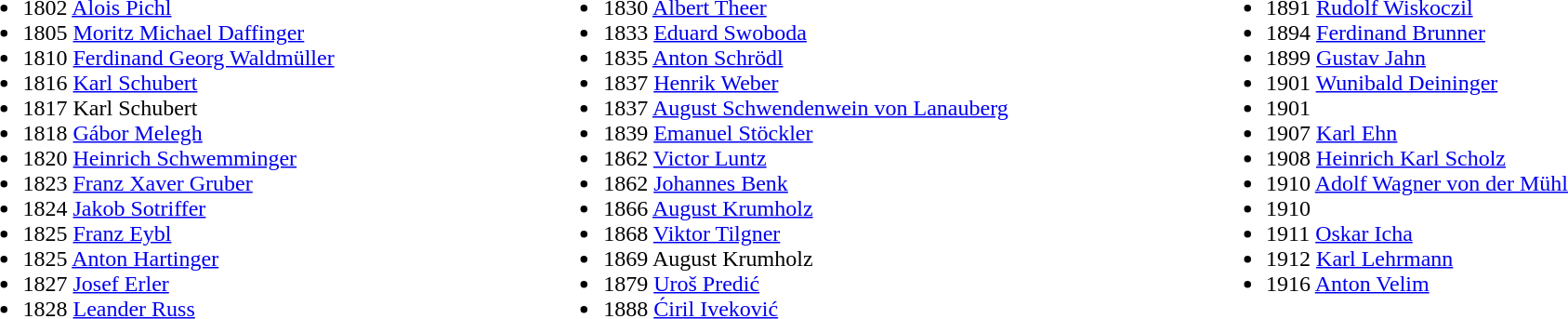<table width = "100%">
<tr valign = "top">
<td width = "33%"><br><ul><li>1802 <a href='#'>Alois Pichl</a></li><li>1805 <a href='#'>Moritz Michael Daffinger</a></li><li>1810 <a href='#'>Ferdinand Georg Waldmüller</a></li><li>1816 <a href='#'>Karl Schubert</a></li><li>1817 Karl Schubert </li><li>1818 <a href='#'>Gábor Melegh</a></li><li>1820 <a href='#'>Heinrich Schwemminger</a></li><li>1823 <a href='#'>Franz Xaver Gruber</a></li><li>1824 <a href='#'>Jakob Sotriffer</a></li><li>1825 <a href='#'>Franz Eybl</a></li><li>1825 <a href='#'>Anton Hartinger</a></li><li>1827 <a href='#'>Josef Erler</a></li><li>1828 <a href='#'>Leander Russ</a></li></ul></td>
<td><br><ul><li>1830 <a href='#'>Albert Theer</a></li><li>1833 <a href='#'>Eduard Swoboda</a></li><li>1835 <a href='#'>Anton Schrödl</a></li><li>1837 <a href='#'>Henrik Weber</a></li><li>1837 <a href='#'>August Schwendenwein von Lanauberg</a></li><li>1839 <a href='#'>Emanuel Stöckler</a></li><li>1862 <a href='#'>Victor Luntz</a></li><li>1862 <a href='#'>Johannes Benk</a></li><li>1866 <a href='#'>August Krumholz</a></li><li>1868 <a href='#'>Viktor Tilgner</a></li><li>1869 August Krumholz</li><li>1879 <a href='#'>Uroš Predić</a></li><li>1888 <a href='#'>Ćiril Iveković</a></li></ul></td>
<td><br><ul><li>1891 <a href='#'>Rudolf Wiskoczil</a></li><li>1894 <a href='#'>Ferdinand Brunner</a></li><li>1899 <a href='#'>Gustav Jahn</a></li><li>1901 <a href='#'>Wunibald Deininger</a></li><li>1901 </li><li>1907 <a href='#'>Karl Ehn</a></li><li>1908 <a href='#'>Heinrich Karl Scholz</a></li><li>1910 <a href='#'>Adolf Wagner von der Mühl</a></li><li>1910 </li><li>1911 <a href='#'>Oskar Icha</a></li><li>1912 <a href='#'>Karl Lehrmann</a></li><li>1916 <a href='#'>Anton Velim</a></li></ul></td>
</tr>
</table>
